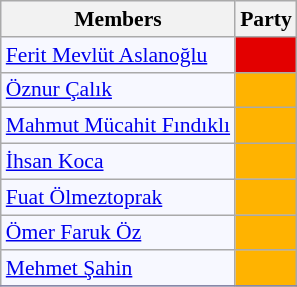<table class=wikitable style="border:1px solid #8888aa; background-color:#f7f8ff; padding:0px; font-size:90%;">
<tr>
<th>Members</th>
<th colspan="2">Party</th>
</tr>
<tr>
<td><a href='#'>Ferit Mevlüt Aslanoğlu</a></td>
<td style="background: #e30000"></td>
</tr>
<tr>
<td><a href='#'>Öznur Çalık</a></td>
<td style="background: #ffb300"></td>
</tr>
<tr>
<td><a href='#'>Mahmut Mücahit Fındıklı</a></td>
<td style="background: #ffb300"></td>
</tr>
<tr>
<td><a href='#'>İhsan Koca</a></td>
<td style="background: #ffb300"></td>
</tr>
<tr>
<td><a href='#'>Fuat Ölmeztoprak</a></td>
<td style="background: #ffb300"></td>
</tr>
<tr>
<td><a href='#'>Ömer Faruk Öz</a></td>
<td style="background: #ffb300"></td>
</tr>
<tr>
<td><a href='#'>Mehmet Şahin</a></td>
<td style="background: #ffb300"></td>
</tr>
<tr>
</tr>
</table>
